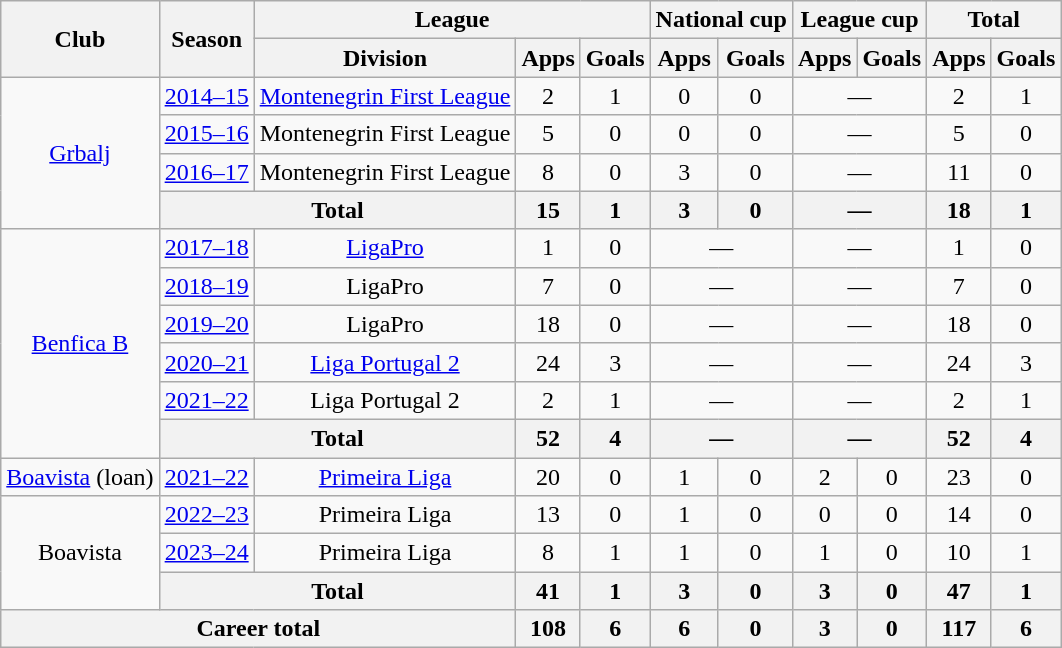<table class="wikitable" style="text-align:center">
<tr>
<th rowspan="2">Club</th>
<th rowspan="2">Season</th>
<th colspan="3">League</th>
<th colspan="2">National cup</th>
<th colspan="2">League cup</th>
<th colspan="2">Total</th>
</tr>
<tr>
<th>Division</th>
<th>Apps</th>
<th>Goals</th>
<th>Apps</th>
<th>Goals</th>
<th>Apps</th>
<th>Goals</th>
<th>Apps</th>
<th>Goals</th>
</tr>
<tr>
<td rowspan="4"><a href='#'>Grbalj</a></td>
<td><a href='#'>2014–15</a></td>
<td><a href='#'>Montenegrin First League</a></td>
<td>2</td>
<td>1</td>
<td>0</td>
<td>0</td>
<td colspan="2">—</td>
<td>2</td>
<td>1</td>
</tr>
<tr>
<td><a href='#'>2015–16</a></td>
<td>Montenegrin First League</td>
<td>5</td>
<td>0</td>
<td>0</td>
<td>0</td>
<td colspan="2">—</td>
<td>5</td>
<td>0</td>
</tr>
<tr>
<td><a href='#'>2016–17</a></td>
<td>Montenegrin First League</td>
<td>8</td>
<td>0</td>
<td>3</td>
<td>0</td>
<td colspan="2">—</td>
<td>11</td>
<td>0</td>
</tr>
<tr>
<th colspan="2">Total</th>
<th>15</th>
<th>1</th>
<th>3</th>
<th>0</th>
<th colspan="2">—</th>
<th>18</th>
<th>1</th>
</tr>
<tr>
<td rowspan="6"><a href='#'>Benfica B</a></td>
<td><a href='#'>2017–18</a></td>
<td><a href='#'>LigaPro</a></td>
<td>1</td>
<td>0</td>
<td colspan=2>—</td>
<td colspan="2">—</td>
<td>1</td>
<td>0</td>
</tr>
<tr>
<td><a href='#'>2018–19</a></td>
<td>LigaPro</td>
<td>7</td>
<td>0</td>
<td colspan=2>—</td>
<td colspan="2">—</td>
<td>7</td>
<td>0</td>
</tr>
<tr>
<td><a href='#'>2019–20</a></td>
<td>LigaPro</td>
<td>18</td>
<td>0</td>
<td colspan="2">—</td>
<td colspan="2">—</td>
<td>18</td>
<td>0</td>
</tr>
<tr>
<td><a href='#'>2020–21</a></td>
<td><a href='#'>Liga Portugal 2</a></td>
<td>24</td>
<td>3</td>
<td colspan="2">—</td>
<td colspan="2">—</td>
<td>24</td>
<td>3</td>
</tr>
<tr>
<td><a href='#'>2021–22</a></td>
<td>Liga Portugal 2</td>
<td>2</td>
<td>1</td>
<td colspan="2">—</td>
<td colspan="2">—</td>
<td>2</td>
<td>1</td>
</tr>
<tr>
<th colspan="2">Total</th>
<th>52</th>
<th>4</th>
<th colspan="2">—</th>
<th colspan="2">—</th>
<th>52</th>
<th>4</th>
</tr>
<tr>
<td><a href='#'>Boavista</a> (loan)</td>
<td><a href='#'>2021–22</a></td>
<td><a href='#'>Primeira Liga</a></td>
<td>20</td>
<td>0</td>
<td>1</td>
<td>0</td>
<td>2</td>
<td>0</td>
<td>23</td>
<td>0</td>
</tr>
<tr>
<td rowspan="3">Boavista</td>
<td><a href='#'>2022–23</a></td>
<td>Primeira Liga</td>
<td>13</td>
<td>0</td>
<td>1</td>
<td>0</td>
<td>0</td>
<td>0</td>
<td>14</td>
<td>0</td>
</tr>
<tr>
<td><a href='#'>2023–24</a></td>
<td>Primeira Liga</td>
<td>8</td>
<td>1</td>
<td>1</td>
<td>0</td>
<td>1</td>
<td>0</td>
<td>10</td>
<td>1</td>
</tr>
<tr>
<th colspan="2">Total</th>
<th>41</th>
<th>1</th>
<th>3</th>
<th>0</th>
<th>3</th>
<th>0</th>
<th>47</th>
<th>1</th>
</tr>
<tr>
<th colspan="3">Career total</th>
<th>108</th>
<th>6</th>
<th>6</th>
<th>0</th>
<th>3</th>
<th>0</th>
<th>117</th>
<th>6</th>
</tr>
</table>
